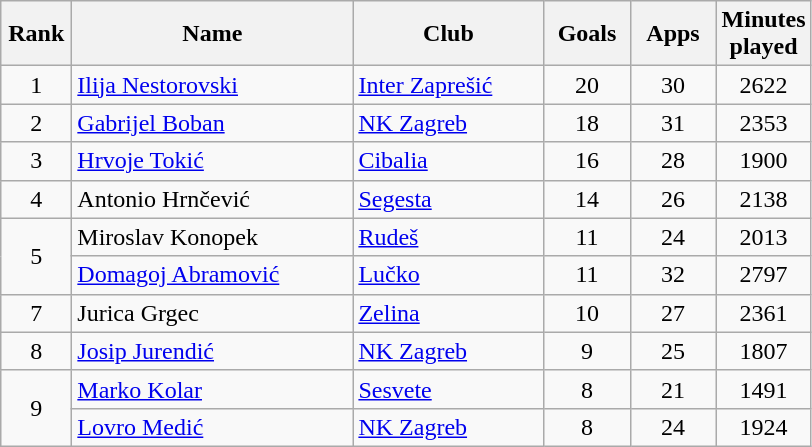<table class="wikitable" style="text-align: center;">
<tr>
<th width=40>Rank</th>
<th width=180>Name</th>
<th width=120>Club</th>
<th width=50>Goals</th>
<th width=50>Apps</th>
<th width=50>Minutes played</th>
</tr>
<tr>
<td rowspan=1>1</td>
<td align="left"> <a href='#'>Ilija Nestorovski</a></td>
<td align="left"><a href='#'>Inter Zaprešić</a></td>
<td>20</td>
<td>30</td>
<td>2622</td>
</tr>
<tr>
<td rowspan=1>2</td>
<td align="left"> <a href='#'>Gabrijel Boban</a></td>
<td align="left"><a href='#'>NK Zagreb</a></td>
<td>18</td>
<td>31</td>
<td>2353</td>
</tr>
<tr>
<td rowspan=1>3</td>
<td align="left"> <a href='#'>Hrvoje Tokić</a></td>
<td align="left"><a href='#'>Cibalia</a></td>
<td>16</td>
<td>28</td>
<td>1900</td>
</tr>
<tr>
<td rowspan=1>4</td>
<td align="left"> Antonio Hrnčević</td>
<td align="left"><a href='#'>Segesta</a></td>
<td>14</td>
<td>26</td>
<td>2138</td>
</tr>
<tr>
<td rowspan=2>5</td>
<td align="left"> Miroslav Konopek</td>
<td align="left"><a href='#'>Rudeš</a></td>
<td>11</td>
<td>24</td>
<td>2013</td>
</tr>
<tr>
<td align="left"> <a href='#'>Domagoj Abramović</a></td>
<td align="left"><a href='#'>Lučko</a></td>
<td>11</td>
<td>32</td>
<td>2797</td>
</tr>
<tr>
<td rowspan=1>7</td>
<td align="left"> Jurica Grgec</td>
<td align="left"><a href='#'>Zelina</a></td>
<td>10</td>
<td>27</td>
<td>2361</td>
</tr>
<tr>
<td rowspan=1>8</td>
<td align="left"> <a href='#'>Josip Jurendić</a></td>
<td align="left"><a href='#'>NK Zagreb</a></td>
<td>9</td>
<td>25</td>
<td>1807</td>
</tr>
<tr>
<td rowspan=2>9</td>
<td align="left"> <a href='#'>Marko Kolar</a></td>
<td align="left"><a href='#'>Sesvete</a></td>
<td>8</td>
<td>21</td>
<td>1491</td>
</tr>
<tr>
<td align="left"> <a href='#'>Lovro Medić</a></td>
<td align="left"><a href='#'>NK Zagreb</a></td>
<td>8</td>
<td>24</td>
<td>1924</td>
</tr>
</table>
